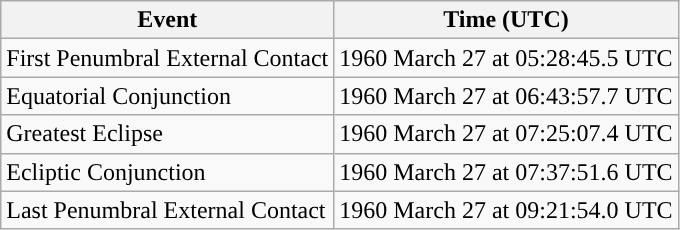<table class="wikitable">
<tr>
<th>Event</th>
<th>Time (UTC)</th>
</tr>
<tr>
<td>First Penumbral External Contact</td>
<td>1960 March 27 at 05:28:45.5 UTC</td>
</tr>
<tr>
<td>Equatorial Conjunction</td>
<td>1960 March 27 at 06:43:57.7 UTC</td>
</tr>
<tr>
<td>Greatest Eclipse</td>
<td>1960 March 27 at 07:25:07.4 UTC</td>
</tr>
<tr>
<td>Ecliptic Conjunction</td>
<td>1960 March 27 at 07:37:51.6 UTC</td>
</tr>
<tr>
<td>Last Penumbral External Contact</td>
<td>1960 March 27 at 09:21:54.0 UTC</td>
</tr>
</table>
